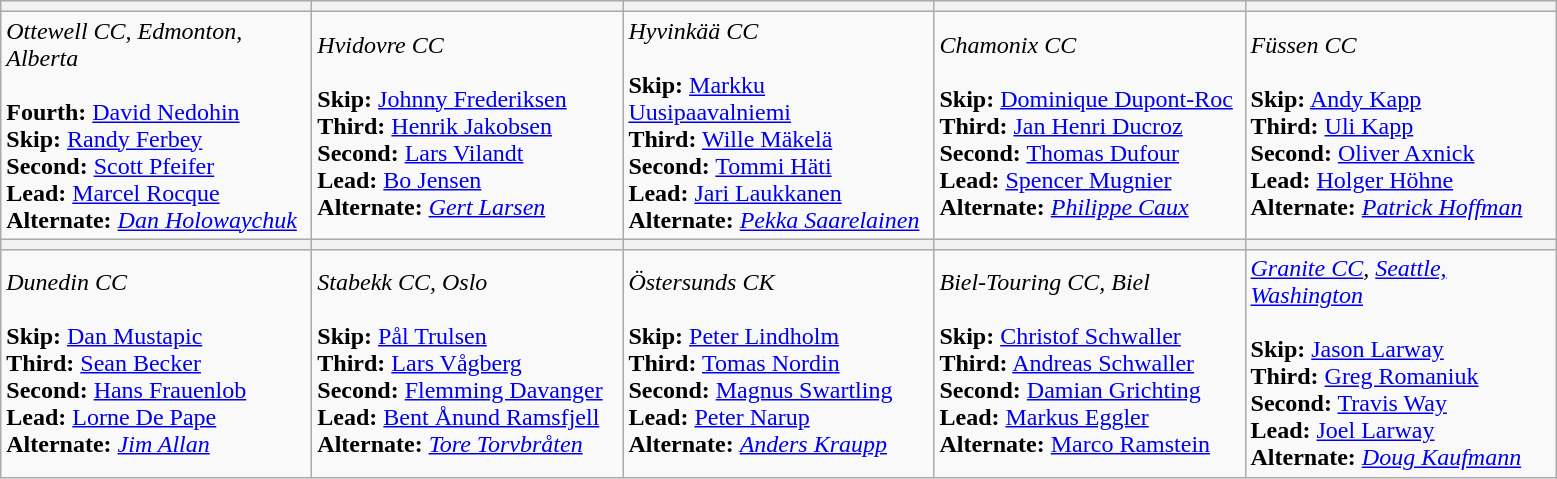<table class="wikitable">
<tr>
<th bgcolor="#efefef" width="200"></th>
<th bgcolor="#efefef" width="200"></th>
<th bgcolor="#efefef" width="200"></th>
<th bgcolor="#efefef" width="200"></th>
<th bgcolor="#efefef" width="200"></th>
</tr>
<tr>
<td><em>Ottewell CC, Edmonton, Alberta</em> <br><br><strong>Fourth:</strong> <a href='#'>David Nedohin</a><br>
<strong>Skip:</strong> <a href='#'>Randy Ferbey</a><br>
<strong>Second:</strong> <a href='#'>Scott Pfeifer</a><br>
<strong>Lead:</strong> <a href='#'>Marcel Rocque</a><br>
<strong>Alternate:</strong> <em><a href='#'>Dan Holowaychuk</a></em></td>
<td><em>Hvidovre CC</em> <br><br><strong>Skip:</strong> <a href='#'>Johnny Frederiksen</a><br>
<strong>Third:</strong> <a href='#'>Henrik Jakobsen</a><br>
<strong>Second:</strong> <a href='#'>Lars Vilandt</a><br>
<strong>Lead:</strong> <a href='#'>Bo Jensen</a><br>
<strong>Alternate:</strong> <em><a href='#'>Gert Larsen</a></em></td>
<td><em>Hyvinkää CC</em> <br><br><strong>Skip:</strong> <a href='#'>Markku Uusipaavalniemi</a><br>
<strong>Third:</strong> <a href='#'>Wille Mäkelä</a><br>
<strong>Second:</strong> <a href='#'>Tommi Häti</a><br>
<strong>Lead:</strong> <a href='#'>Jari Laukkanen</a><br>
<strong>Alternate:</strong> <em><a href='#'>Pekka Saarelainen</a></em></td>
<td><em>Chamonix CC</em> <br><br><strong>Skip:</strong> <a href='#'>Dominique Dupont-Roc</a><br>
<strong>Third:</strong> <a href='#'>Jan Henri Ducroz</a><br>
<strong>Second:</strong> <a href='#'>Thomas Dufour</a><br>
<strong>Lead:</strong> <a href='#'>Spencer Mugnier</a><br>
<strong>Alternate:</strong> <em><a href='#'>Philippe Caux</a></em></td>
<td><em>Füssen CC</em> <br><br><strong>Skip:</strong> <a href='#'>Andy Kapp</a><br>
<strong>Third:</strong> <a href='#'>Uli Kapp</a><br>
<strong>Second:</strong> <a href='#'>Oliver Axnick</a><br>
<strong>Lead:</strong> <a href='#'>Holger Höhne</a><br>
<strong>Alternate:</strong> <em><a href='#'>Patrick Hoffman</a></em></td>
</tr>
<tr>
<th bgcolor="#efefef" width="200"></th>
<th bgcolor="#efefef" width="200"></th>
<th bgcolor="#efefef" width="200"></th>
<th bgcolor="#efefef" width="200"></th>
<th bgcolor="#efefef" width="200"></th>
</tr>
<tr>
<td><em>Dunedin CC</em> <br><br><strong>Skip:</strong> <a href='#'>Dan Mustapic</a><br>
<strong>Third:</strong> <a href='#'>Sean Becker</a><br>
<strong>Second:</strong> <a href='#'>Hans Frauenlob</a><br>
<strong>Lead:</strong> <a href='#'>Lorne De Pape</a><br>
<strong>Alternate:</strong> <em><a href='#'>Jim Allan</a></em></td>
<td><em>Stabekk CC, Oslo</em> <br><br><strong>Skip:</strong> <a href='#'>Pål Trulsen</a><br>
<strong>Third:</strong> <a href='#'>Lars Vågberg</a><br>
<strong>Second:</strong> <a href='#'>Flemming Davanger</a><br>
<strong>Lead:</strong> <a href='#'>Bent Ånund Ramsfjell</a><br>
<strong>Alternate:</strong> <em><a href='#'>Tore Torvbråten</a></em></td>
<td><em>Östersunds CK</em> <br><br><strong>Skip:</strong> <a href='#'>Peter Lindholm</a><br>
<strong>Third:</strong> <a href='#'>Tomas Nordin</a><br>
<strong>Second:</strong> <a href='#'>Magnus Swartling</a><br>
<strong>Lead:</strong> <a href='#'>Peter Narup</a><br>
<strong>Alternate:</strong> <em><a href='#'>Anders Kraupp</a></em></td>
<td><em>Biel-Touring CC, Biel</em> <br><br><strong>Skip:</strong> <a href='#'>Christof Schwaller</a><br>
<strong>Third:</strong> <a href='#'>Andreas Schwaller</a><br>
<strong>Second:</strong> <a href='#'>Damian Grichting</a><br>
<strong>Lead:</strong> <a href='#'>Markus Eggler</a><br>
<strong>Alternate:</strong> <a href='#'>Marco Ramstein</a></td>
<td><em><a href='#'>Granite CC</a>, <a href='#'>Seattle, Washington</a></em> <br><br><strong>Skip:</strong> <a href='#'>Jason Larway</a><br>
<strong>Third:</strong> <a href='#'>Greg Romaniuk</a><br>
<strong>Second:</strong> <a href='#'>Travis Way</a><br>
<strong>Lead:</strong> <a href='#'>Joel Larway</a><br>
<strong>Alternate:</strong> <em><a href='#'>Doug Kaufmann</a></em></td>
</tr>
</table>
